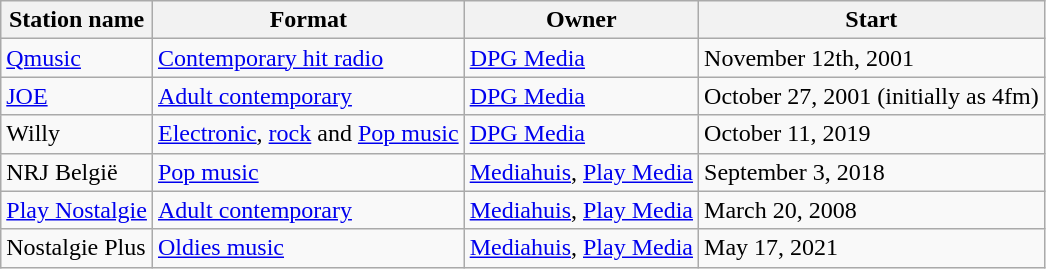<table class="wikitable">
<tr>
<th>Station name</th>
<th>Format</th>
<th>Owner</th>
<th>Start</th>
</tr>
<tr>
<td><a href='#'>Qmusic</a></td>
<td><a href='#'>Contemporary hit radio</a></td>
<td><a href='#'>DPG Media</a></td>
<td>November 12th, 2001</td>
</tr>
<tr>
<td><a href='#'>JOE</a></td>
<td><a href='#'>Adult contemporary</a></td>
<td><a href='#'>DPG Media</a></td>
<td>October 27, 2001 (initially as 4fm)</td>
</tr>
<tr>
<td>Willy</td>
<td><a href='#'>Electronic</a>, <a href='#'>rock</a> and <a href='#'>Pop music</a></td>
<td><a href='#'>DPG Media</a></td>
<td>October 11, 2019</td>
</tr>
<tr>
<td>NRJ België</td>
<td><a href='#'>Pop music</a></td>
<td><a href='#'>Mediahuis</a>, <a href='#'>Play Media</a></td>
<td>September 3, 2018</td>
</tr>
<tr>
<td><a href='#'>Play Nostalgie</a></td>
<td><a href='#'>Adult contemporary</a></td>
<td><a href='#'>Mediahuis</a>, <a href='#'>Play Media</a></td>
<td>March 20, 2008</td>
</tr>
<tr>
<td>Nostalgie Plus</td>
<td><a href='#'>Oldies music</a></td>
<td><a href='#'>Mediahuis</a>, <a href='#'>Play Media</a></td>
<td>May 17, 2021</td>
</tr>
</table>
